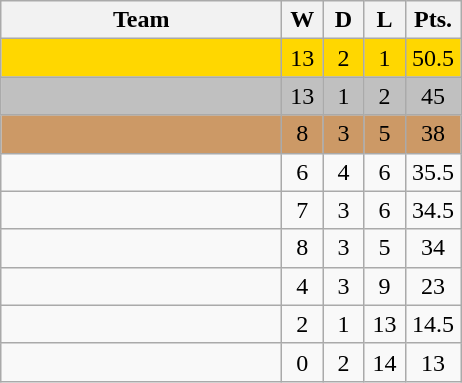<table class="wikitable" style="text-align:center">
<tr>
<th width=180px>Team</th>
<th width=20px>W</th>
<th width=20px>D</th>
<th width=20px>L</th>
<th width=30px>Pts.</th>
</tr>
<tr bgcolor="gold">
<td align=left></td>
<td>13</td>
<td>2</td>
<td>1</td>
<td>50.5</td>
</tr>
<tr bgcolor="silver">
<td align=left><strong></strong></td>
<td>13</td>
<td>1</td>
<td>2</td>
<td>45</td>
</tr>
<tr bgcolor="CC9966">
<td align=left></td>
<td>8</td>
<td>3</td>
<td>5</td>
<td>38</td>
</tr>
<tr>
<td align=left></td>
<td>6</td>
<td>4</td>
<td>6</td>
<td>35.5</td>
</tr>
<tr>
<td align=left></td>
<td>7</td>
<td>3</td>
<td>6</td>
<td>34.5</td>
</tr>
<tr>
<td align=left></td>
<td>8</td>
<td>3</td>
<td>5</td>
<td>34</td>
</tr>
<tr>
<td align=left></td>
<td>4</td>
<td>3</td>
<td>9</td>
<td>23</td>
</tr>
<tr>
<td align=left></td>
<td>2</td>
<td>1</td>
<td>13</td>
<td>14.5</td>
</tr>
<tr>
<td align=left></td>
<td>0</td>
<td>2</td>
<td>14</td>
<td>13</td>
</tr>
</table>
